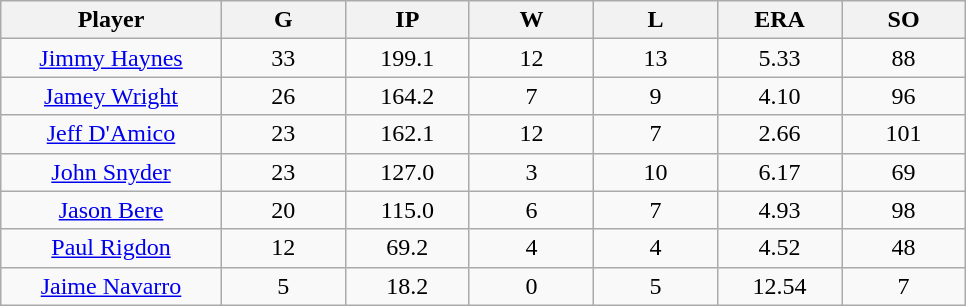<table class="wikitable sortable">
<tr>
<th bgcolor="#DDDDFF" width="16%">Player</th>
<th bgcolor="#DDDDFF" width="9%">G</th>
<th bgcolor="#DDDDFF" width="9%">IP</th>
<th bgcolor="#DDDDFF" width="9%">W</th>
<th bgcolor="#DDDDFF" width="9%">L</th>
<th bgcolor="#DDDDFF" width="9%">ERA</th>
<th bgcolor="#DDDDFF" width="9%">SO</th>
</tr>
<tr align="center">
<td><a href='#'>Jimmy Haynes</a></td>
<td>33</td>
<td>199.1</td>
<td>12</td>
<td>13</td>
<td>5.33</td>
<td>88</td>
</tr>
<tr align=center>
<td><a href='#'>Jamey Wright</a></td>
<td>26</td>
<td>164.2</td>
<td>7</td>
<td>9</td>
<td>4.10</td>
<td>96</td>
</tr>
<tr align=center>
<td><a href='#'>Jeff D'Amico</a></td>
<td>23</td>
<td>162.1</td>
<td>12</td>
<td>7</td>
<td>2.66</td>
<td>101</td>
</tr>
<tr align=center>
<td><a href='#'>John Snyder</a></td>
<td>23</td>
<td>127.0</td>
<td>3</td>
<td>10</td>
<td>6.17</td>
<td>69</td>
</tr>
<tr align=center>
<td><a href='#'>Jason Bere</a></td>
<td>20</td>
<td>115.0</td>
<td>6</td>
<td>7</td>
<td>4.93</td>
<td>98</td>
</tr>
<tr align="center">
<td><a href='#'>Paul Rigdon</a></td>
<td>12</td>
<td>69.2</td>
<td>4</td>
<td>4</td>
<td>4.52</td>
<td>48</td>
</tr>
<tr align=center>
<td><a href='#'>Jaime Navarro</a></td>
<td>5</td>
<td>18.2</td>
<td>0</td>
<td>5</td>
<td>12.54</td>
<td>7</td>
</tr>
</table>
